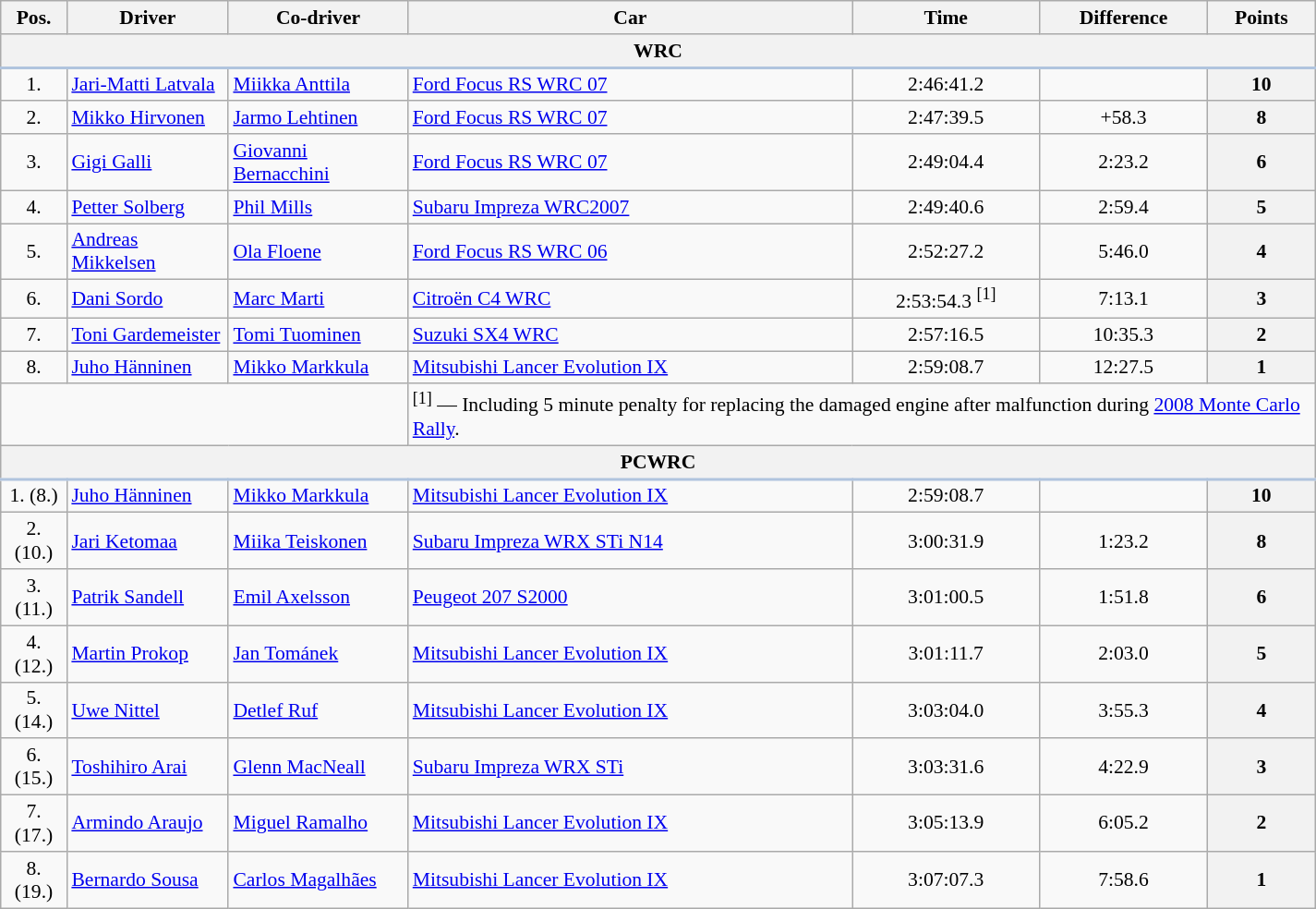<table class="wikitable" style="text-align: center; font-size: 90%; max-width: 950px;">
<tr>
<th>Pos.</th>
<th>Driver</th>
<th>Co-driver</th>
<th>Car</th>
<th>Time</th>
<th>Difference</th>
<th>Points</th>
</tr>
<tr>
<th colspan="7" style="border-bottom: 2px solid LightSteelBlue;">WRC</th>
</tr>
<tr>
<td>1.</td>
<td align="left"> <a href='#'>Jari-Matti Latvala</a></td>
<td align="left"> <a href='#'>Miikka Anttila</a></td>
<td align="left"><a href='#'>Ford Focus RS WRC 07</a></td>
<td>2:46:41.2</td>
<td></td>
<th>10</th>
</tr>
<tr>
<td>2.</td>
<td align="left"> <a href='#'>Mikko Hirvonen</a></td>
<td align="left"> <a href='#'>Jarmo Lehtinen</a></td>
<td align="left"><a href='#'>Ford Focus RS WRC 07</a></td>
<td>2:47:39.5</td>
<td>+58.3</td>
<th>8</th>
</tr>
<tr>
<td>3.</td>
<td align="left"> <a href='#'>Gigi Galli</a></td>
<td align="left"> <a href='#'>Giovanni Bernacchini</a></td>
<td align="left"><a href='#'>Ford Focus RS WRC 07</a></td>
<td>2:49:04.4</td>
<td>2:23.2</td>
<th>6</th>
</tr>
<tr>
<td>4.</td>
<td align="left"> <a href='#'>Petter Solberg</a></td>
<td align="left"> <a href='#'>Phil Mills</a></td>
<td align="left"><a href='#'>Subaru Impreza WRC2007</a></td>
<td>2:49:40.6</td>
<td>2:59.4</td>
<th>5</th>
</tr>
<tr>
<td>5.</td>
<td align="left"> <a href='#'>Andreas Mikkelsen</a></td>
<td align="left"> <a href='#'>Ola Floene</a></td>
<td align="left"><a href='#'>Ford Focus RS WRC 06</a></td>
<td>2:52:27.2</td>
<td>5:46.0</td>
<th>4</th>
</tr>
<tr>
<td>6.</td>
<td align="left"> <a href='#'>Dani Sordo</a></td>
<td align="left"> <a href='#'>Marc Marti</a></td>
<td align="left"><a href='#'>Citroën C4 WRC</a></td>
<td>2:53:54.3 <sup>[1]</sup></td>
<td>7:13.1</td>
<th>3</th>
</tr>
<tr>
<td>7.</td>
<td align="left"> <a href='#'>Toni Gardemeister</a></td>
<td align="left"> <a href='#'>Tomi Tuominen</a></td>
<td align="left"><a href='#'>Suzuki SX4 WRC</a></td>
<td>2:57:16.5</td>
<td>10:35.3</td>
<th>2</th>
</tr>
<tr>
<td>8.</td>
<td align="left"> <a href='#'>Juho Hänninen</a></td>
<td align="left"> <a href='#'>Mikko Markkula</a></td>
<td align="left"><a href='#'>Mitsubishi Lancer Evolution IX</a></td>
<td>2:59:08.7</td>
<td>12:27.5</td>
<th>1</th>
</tr>
<tr>
<td colspan="3"></td>
<td colspan="4" align="left"><sup>[1]</sup> — Including 5 minute penalty for replacing the damaged engine after malfunction during <a href='#'>2008 Monte Carlo Rally</a>.</td>
</tr>
<tr>
<th colspan="7" style="border-bottom: 2px solid LightSteelBlue;">PCWRC</th>
</tr>
<tr>
<td>1. (8.)</td>
<td align="left"> <a href='#'>Juho Hänninen</a></td>
<td align="left"> <a href='#'>Mikko Markkula</a></td>
<td align="left"><a href='#'>Mitsubishi Lancer Evolution IX</a></td>
<td>2:59:08.7</td>
<td></td>
<th>10</th>
</tr>
<tr>
<td>2. (10.)</td>
<td align="left"> <a href='#'>Jari Ketomaa</a></td>
<td align="left"> <a href='#'>Miika Teiskonen</a></td>
<td align="left"><a href='#'>Subaru Impreza WRX STi N14</a></td>
<td>3:00:31.9</td>
<td>1:23.2</td>
<th>8</th>
</tr>
<tr>
<td>3. (11.)</td>
<td align="left"> <a href='#'>Patrik Sandell</a></td>
<td align="left"> <a href='#'>Emil Axelsson</a></td>
<td align="left"><a href='#'>Peugeot 207 S2000</a></td>
<td>3:01:00.5</td>
<td>1:51.8</td>
<th>6</th>
</tr>
<tr>
<td>4. (12.)</td>
<td align="left"> <a href='#'>Martin Prokop</a></td>
<td align="left"> <a href='#'>Jan Tománek</a></td>
<td align="left"><a href='#'>Mitsubishi Lancer Evolution IX</a></td>
<td>3:01:11.7</td>
<td>2:03.0</td>
<th>5</th>
</tr>
<tr>
<td>5. (14.)</td>
<td align="left"> <a href='#'>Uwe Nittel</a></td>
<td align="left"> <a href='#'>Detlef Ruf</a></td>
<td align="left"><a href='#'>Mitsubishi Lancer Evolution IX</a></td>
<td>3:03:04.0</td>
<td>3:55.3</td>
<th>4</th>
</tr>
<tr>
<td>6. (15.)</td>
<td align="left"> <a href='#'>Toshihiro Arai</a></td>
<td align="left"> <a href='#'>Glenn MacNeall</a></td>
<td align="left"><a href='#'>Subaru Impreza WRX STi</a></td>
<td>3:03:31.6</td>
<td>4:22.9</td>
<th>3</th>
</tr>
<tr>
<td>7. (17.)</td>
<td align="left"> <a href='#'>Armindo Araujo</a></td>
<td align="left"> <a href='#'>Miguel Ramalho</a></td>
<td align="left"><a href='#'>Mitsubishi Lancer Evolution IX</a></td>
<td>3:05:13.9</td>
<td>6:05.2</td>
<th>2</th>
</tr>
<tr>
<td>8. (19.)</td>
<td align="left"> <a href='#'>Bernardo Sousa</a></td>
<td align="left"> <a href='#'>Carlos Magalhães</a></td>
<td align="left"><a href='#'>Mitsubishi Lancer Evolution IX</a></td>
<td>3:07:07.3</td>
<td>7:58.6</td>
<th>1</th>
</tr>
</table>
